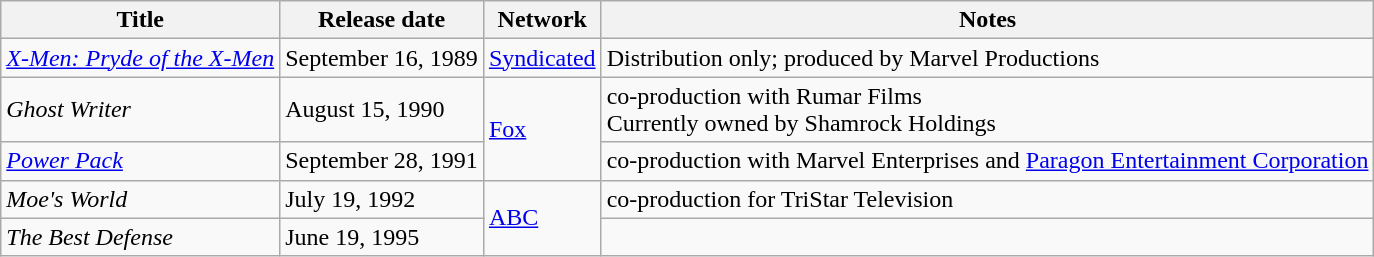<table class="wikitable sortable">
<tr>
<th>Title</th>
<th>Release date</th>
<th>Network</th>
<th>Notes</th>
</tr>
<tr>
<td><em><a href='#'>X-Men: Pryde of the X-Men</a></em></td>
<td>September 16, 1989</td>
<td><a href='#'>Syndicated</a></td>
<td>Distribution only; produced by Marvel Productions</td>
</tr>
<tr>
<td><em>Ghost Writer</em></td>
<td>August 15, 1990</td>
<td rowspan="2"><a href='#'>Fox</a></td>
<td>co-production with Rumar Films<br>Currently owned by Shamrock Holdings</td>
</tr>
<tr>
<td><em><a href='#'>Power Pack</a></em></td>
<td>September 28, 1991</td>
<td>co-production with Marvel Enterprises and <a href='#'>Paragon Entertainment Corporation</a></td>
</tr>
<tr>
<td><em>Moe's World</em></td>
<td>July 19, 1992</td>
<td rowspan="2"><a href='#'>ABC</a></td>
<td>co-production for TriStar Television</td>
</tr>
<tr>
<td><em>The Best Defense</em></td>
<td>June 19, 1995</td>
<td></td>
</tr>
</table>
